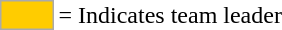<table>
<tr>
<td style="background:#fc0; border:1px solid #aaa; width:2em;"></td>
<td>= Indicates team leader</td>
</tr>
</table>
